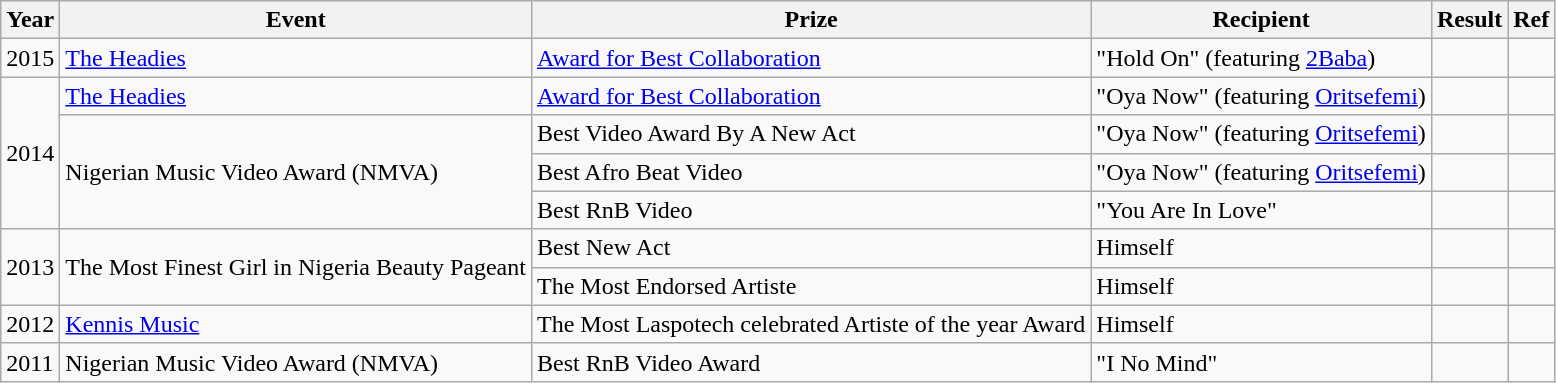<table class="wikitable">
<tr>
<th>Year</th>
<th>Event</th>
<th>Prize</th>
<th>Recipient</th>
<th>Result</th>
<th>Ref</th>
</tr>
<tr>
<td rowspan="1">2015</td>
<td><a href='#'>The Headies</a></td>
<td><a href='#'>Award for Best Collaboration</a></td>
<td rowspan="1">"Hold On" <span>(featuring <a href='#'>2Baba</a>)</span></td>
<td></td>
<td></td>
</tr>
<tr>
<td rowspan="4">2014</td>
<td rowspan="1"><a href='#'>The Headies</a></td>
<td><a href='#'>Award for Best Collaboration</a></td>
<td>"Oya Now" <span>(featuring <a href='#'>Oritsefemi</a>)</span></td>
<td></td>
<td></td>
</tr>
<tr>
<td rowspan="3">Nigerian Music Video Award (NMVA)</td>
<td>Best Video Award By A New Act</td>
<td>"Oya Now"<span> (featuring <a href='#'>Oritsefemi</a>)</span></td>
<td></td>
<td></td>
</tr>
<tr>
<td>Best Afro Beat Video</td>
<td>"Oya Now" <span>(featuring <a href='#'>Oritsefemi</a>)</span></td>
<td></td>
<td></td>
</tr>
<tr>
<td>Best RnB Video</td>
<td>"You Are In Love"</td>
<td></td>
<td></td>
</tr>
<tr>
<td rowspan="2">2013</td>
<td rowspan="2">The Most Finest Girl in Nigeria Beauty Pageant</td>
<td>Best New Act</td>
<td>Himself</td>
<td></td>
<td></td>
</tr>
<tr>
<td>The Most Endorsed Artiste</td>
<td>Himself</td>
<td></td>
<td></td>
</tr>
<tr>
<td rowspan="1">2012</td>
<td rowspan="1"><a href='#'>Kennis Music</a></td>
<td>The Most Laspotech celebrated Artiste of the year Award</td>
<td>Himself</td>
<td></td>
<td></td>
</tr>
<tr>
<td rowspan="1">2011</td>
<td rowspan="1">Nigerian Music Video Award (NMVA)</td>
<td>Best RnB Video Award</td>
<td>"I No Mind"</td>
<td></td>
<td></td>
</tr>
</table>
